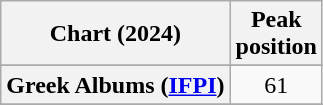<table class="wikitable sortable plainrowheaders" style="text-align:center">
<tr>
<th scope="col">Chart (2024)</th>
<th scope="col">Peak<br>position</th>
</tr>
<tr>
</tr>
<tr>
<th scope="row">Greek Albums (<a href='#'>IFPI</a>)</th>
<td>61</td>
</tr>
<tr>
</tr>
<tr>
</tr>
<tr>
</tr>
</table>
